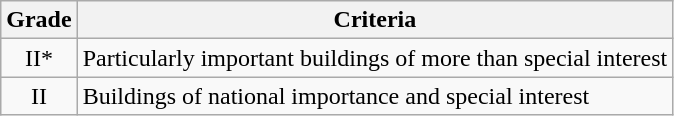<table class="wikitable">
<tr>
<th>Grade</th>
<th>Criteria</th>
</tr>
<tr>
<td align="center" >II*</td>
<td>Particularly important buildings of more than special interest</td>
</tr>
<tr>
<td align="center" >II</td>
<td>Buildings of national importance and special interest</td>
</tr>
</table>
